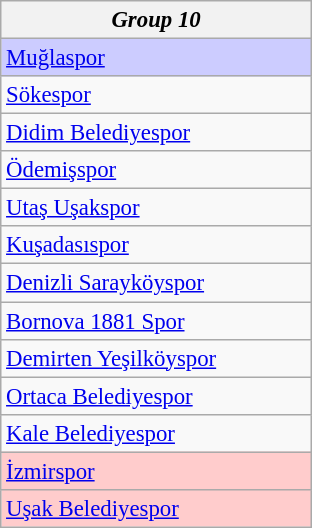<table class="wikitable collapsible collapsed" style="font-size:95%;">
<tr>
<th colspan="1" width="200"><em>Group 10</em></th>
</tr>
<tr>
<td style="background:#ccccff;"><a href='#'>Muğlaspor</a></td>
</tr>
<tr>
<td><a href='#'>Sökespor</a></td>
</tr>
<tr>
<td><a href='#'>Didim Belediyespor</a></td>
</tr>
<tr>
<td><a href='#'>Ödemişspor</a></td>
</tr>
<tr>
<td><a href='#'>Utaş Uşakspor</a></td>
</tr>
<tr>
<td><a href='#'>Kuşadasıspor</a></td>
</tr>
<tr>
<td><a href='#'>Denizli Sarayköyspor</a></td>
</tr>
<tr>
<td><a href='#'>Bornova 1881 Spor</a></td>
</tr>
<tr>
<td><a href='#'>Demirten Yeşilköyspor</a></td>
</tr>
<tr>
<td><a href='#'>Ortaca Belediyespor</a></td>
</tr>
<tr>
<td><a href='#'>Kale Belediyespor</a></td>
</tr>
<tr>
<td style="background:#fcc;"><a href='#'>İzmirspor</a></td>
</tr>
<tr>
<td style="background:#fcc;"><a href='#'>Uşak Belediyespor</a></td>
</tr>
</table>
